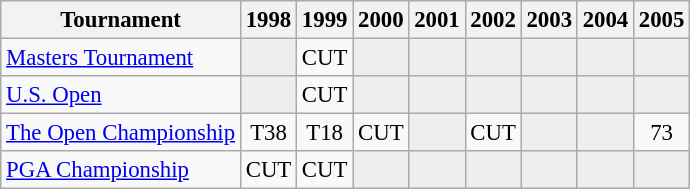<table class="wikitable" style="font-size:95%;text-align:center;">
<tr>
<th>Tournament</th>
<th>1998</th>
<th>1999</th>
<th>2000</th>
<th>2001</th>
<th>2002</th>
<th>2003</th>
<th>2004</th>
<th>2005</th>
</tr>
<tr>
<td align=left><a href='#'>Masters Tournament</a></td>
<td style="background:#eeeeee;"></td>
<td>CUT</td>
<td style="background:#eeeeee;"></td>
<td style="background:#eeeeee;"></td>
<td style="background:#eeeeee;"></td>
<td style="background:#eeeeee;"></td>
<td style="background:#eeeeee;"></td>
<td style="background:#eeeeee;"></td>
</tr>
<tr>
<td align=left><a href='#'>U.S. Open</a></td>
<td style="background:#eeeeee;"></td>
<td>CUT</td>
<td style="background:#eeeeee;"></td>
<td style="background:#eeeeee;"></td>
<td style="background:#eeeeee;"></td>
<td style="background:#eeeeee;"></td>
<td style="background:#eeeeee;"></td>
<td style="background:#eeeeee;"></td>
</tr>
<tr>
<td align=left><a href='#'>The Open Championship</a></td>
<td>T38</td>
<td>T18</td>
<td>CUT</td>
<td style="background:#eeeeee;"></td>
<td>CUT</td>
<td style="background:#eeeeee;"></td>
<td style="background:#eeeeee;"></td>
<td>73</td>
</tr>
<tr>
<td align=left><a href='#'>PGA Championship</a></td>
<td>CUT</td>
<td>CUT</td>
<td style="background:#eeeeee;"></td>
<td style="background:#eeeeee;"></td>
<td style="background:#eeeeee;"></td>
<td style="background:#eeeeee;"></td>
<td style="background:#eeeeee;"></td>
<td style="background:#eeeeee;"></td>
</tr>
</table>
